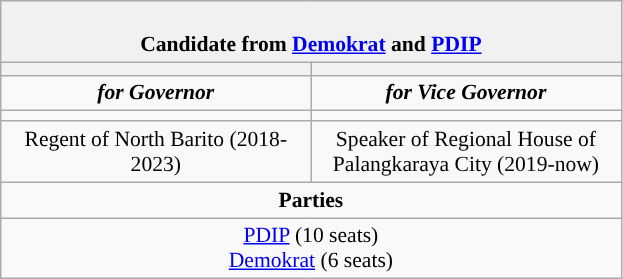<table class="wikitable" style="font-size:90%; text-align:center;">
<tr>
<td colspan=2 style="background:#f1f1f1;"><br><strong>Candidate from <a href='#'>Demokrat</a> and <a href='#'>PDIP</a></strong></td>
</tr>
<tr>
<th style="width:3em; font-size:135%; background:#"></th>
<th style="width:3em; font-size:135%; background:#"></th>
</tr>
<tr style="color:#000; font-size:100%; background:#">
<td style="width:3em; width:200px;"><strong><em>for Governor</em></strong></td>
<td style="width:3em; width:200px;"><strong><em>for Vice Governor</em></strong></td>
</tr>
<tr>
<td></td>
<td></td>
</tr>
<tr>
<td>Regent of North Barito (2018-2023)</td>
<td>Speaker of Regional House of Palangkaraya City (2019-now)</td>
</tr>
<tr>
<td colspan=2 style="background:#"><strong>Parties</strong></td>
</tr>
<tr>
<td colspan=2> <a href='#'>PDIP</a> (10 seats)<br><a href='#'>Demokrat</a> (6 seats)</td>
</tr>
</table>
